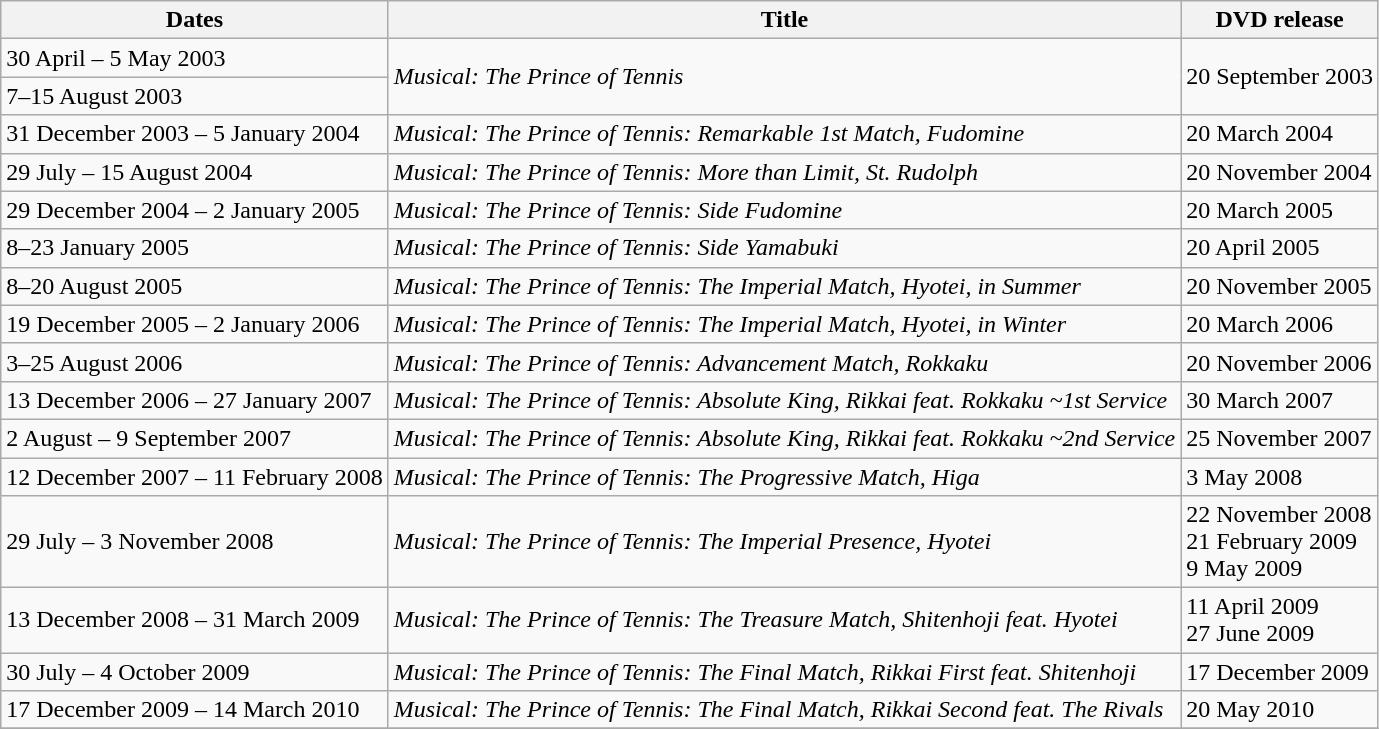<table class="wikitable">
<tr>
<th>Dates</th>
<th>Title</th>
<th>DVD release</th>
</tr>
<tr>
<td>30 April – 5 May 2003</td>
<td rowspan="2"><em>Musical: The Prince of Tennis</em></td>
<td rowspan="2">20 September 2003</td>
</tr>
<tr>
<td>7–15 August 2003 </td>
</tr>
<tr>
<td>31 December 2003 – 5 January 2004</td>
<td><em>Musical: The Prince of Tennis: Remarkable 1st Match, Fudomine</em></td>
<td>20 March 2004</td>
</tr>
<tr>
<td>29 July – 15 August 2004</td>
<td><em>Musical: The Prince of Tennis: More than Limit, St. Rudolph</em></td>
<td>20 November 2004</td>
</tr>
<tr>
<td>29 December 2004 – 2 January 2005</td>
<td><em>Musical: The Prince of Tennis: Side Fudomine</em></td>
<td>20 March 2005</td>
</tr>
<tr>
<td>8–23 January 2005</td>
<td><em>Musical: The Prince of Tennis: Side Yamabuki</em></td>
<td>20 April 2005</td>
</tr>
<tr>
<td>8–20 August 2005</td>
<td><em>Musical: The Prince of Tennis: The Imperial Match, Hyotei, in Summer</em></td>
<td>20 November 2005</td>
</tr>
<tr>
<td>19 December 2005 – 2 January 2006</td>
<td><em>Musical: The Prince of Tennis: The Imperial Match, Hyotei, in Winter</em></td>
<td>20 March 2006</td>
</tr>
<tr>
<td>3–25 August 2006</td>
<td><em>Musical: The Prince of Tennis: Advancement Match, Rokkaku</em></td>
<td>20 November 2006</td>
</tr>
<tr>
<td>13 December 2006 – 27 January 2007</td>
<td><em>Musical: The Prince of Tennis: Absolute King, Rikkai feat. Rokkaku ~1st Service</em></td>
<td>30 March 2007</td>
</tr>
<tr>
<td>2 August – 9 September 2007</td>
<td><em>Musical: The Prince of Tennis: Absolute King, Rikkai feat. Rokkaku ~2nd Service</em></td>
<td>25 November 2007</td>
</tr>
<tr>
<td>12 December 2007 – 11 February 2008</td>
<td><em>Musical: The Prince of Tennis: The Progressive Match, Higa</em></td>
<td>3 May 2008</td>
</tr>
<tr>
<td>29 July – 3 November 2008</td>
<td><em>Musical: The Prince of Tennis: The Imperial Presence, Hyotei</em></td>
<td>22 November 2008 <br>21 February 2009 <br>9 May 2009 </td>
</tr>
<tr>
<td>13 December 2008 – 31 March 2009</td>
<td><em>Musical: The Prince of Tennis: The Treasure Match, Shitenhoji feat. Hyotei</em></td>
<td>11 April 2009 <br>27 June 2009 </td>
</tr>
<tr>
<td>30 July – 4 October 2009</td>
<td><em>Musical: The Prince of Tennis: The Final Match, Rikkai First feat. Shitenhoji</em></td>
<td>17 December 2009</td>
</tr>
<tr>
<td>17 December 2009 – 14 March 2010</td>
<td><em>Musical: The Prince of Tennis: The Final Match, Rikkai Second feat. The Rivals</em></td>
<td>20 May 2010</td>
</tr>
<tr>
</tr>
</table>
